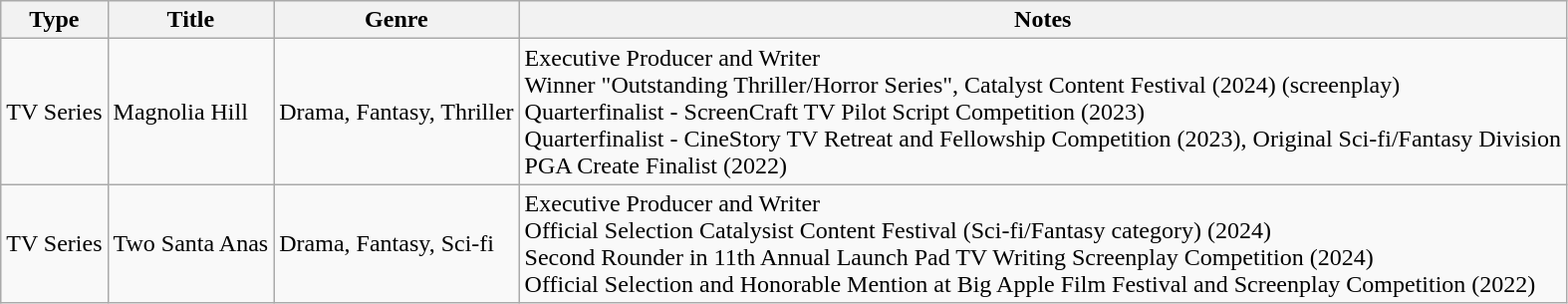<table class="wikitable sortable">
<tr>
<th>Type</th>
<th>Title</th>
<th>Genre</th>
<th>Notes</th>
</tr>
<tr>
<td>TV Series</td>
<td>Magnolia Hill</td>
<td>Drama, Fantasy, Thriller</td>
<td>Executive Producer and Writer<br>Winner "Outstanding Thriller/Horror Series", Catalyst Content Festival (2024) (screenplay)<br>Quarterfinalist - ScreenCraft TV Pilot Script Competition (2023)<br> Quarterfinalist - CineStory TV Retreat and Fellowship Competition (2023), Original Sci-fi/Fantasy Division <br>PGA Create Finalist (2022)</td>
</tr>
<tr>
<td>TV Series</td>
<td>Two Santa Anas</td>
<td>Drama, Fantasy, Sci-fi</td>
<td>Executive Producer and Writer<br>Official Selection Catalysist Content Festival (Sci-fi/Fantasy category) (2024)<br>Second Rounder in 11th Annual Launch Pad TV Writing Screenplay Competition (2024) <br>Official Selection and Honorable Mention at Big Apple Film Festival and Screenplay Competition (2022)</td>
</tr>
</table>
